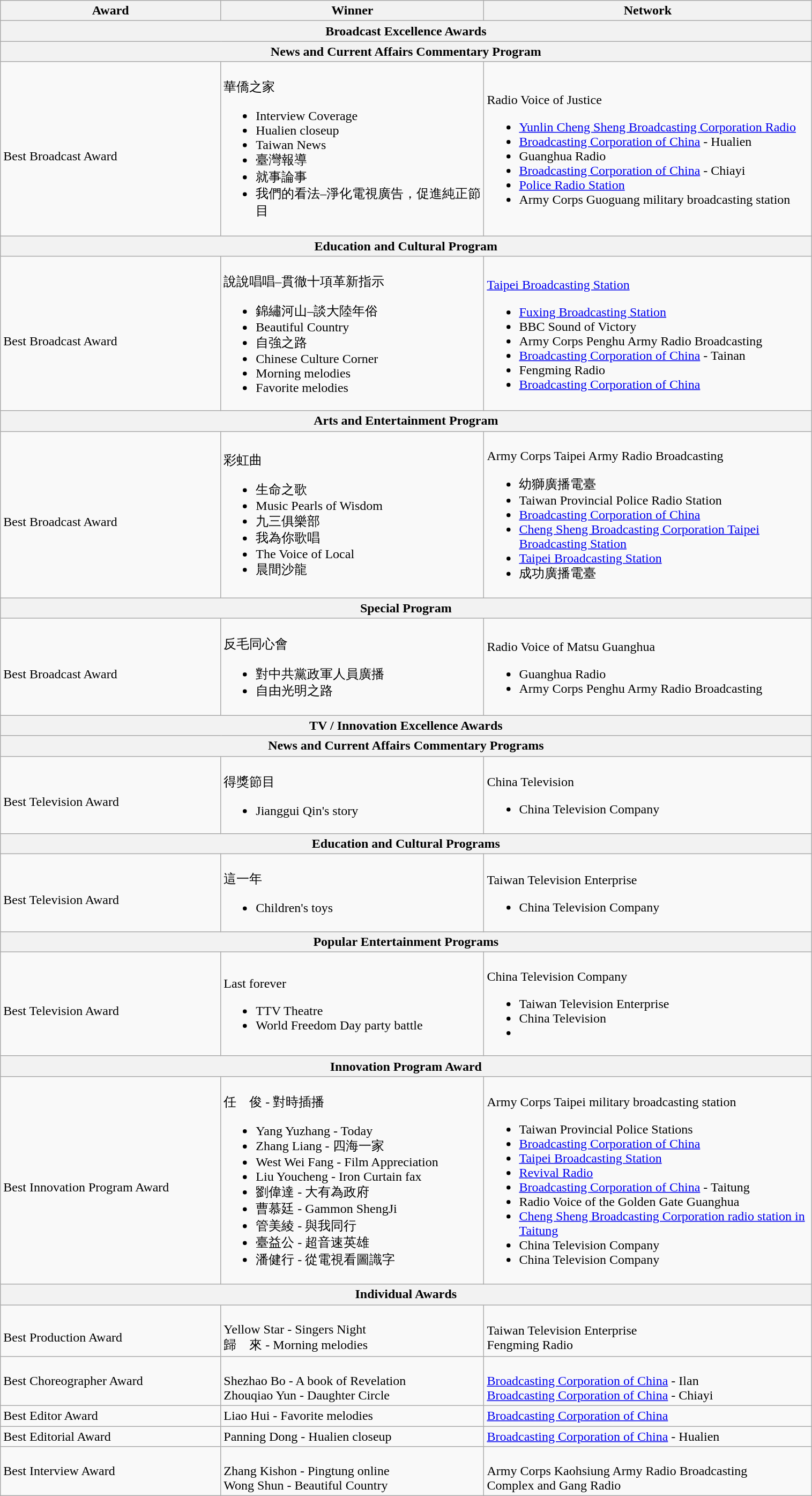<table class="wikitable">
<tr>
<th style="width:200pt;">Award</th>
<th style="width:240pt;">Winner</th>
<th style="width:300pt;">Network</th>
</tr>
<tr>
<th colspan=3 style="text-align:center" style="background:#99CCFF;">Broadcast Excellence Awards</th>
</tr>
<tr>
<th colspan=3 style="text-align:center" style="background: LightSteelBlue;">News and Current Affairs Commentary Program</th>
</tr>
<tr>
<td><br>Best Broadcast Award</td>
<td><br>華僑之家<ul><li>Interview Coverage</li><li>Hualien closeup</li><li>Taiwan News</li><li>臺灣報導</li><li>就事論事</li><li>我們的看法–淨化電視廣告，促進純正節目</li></ul></td>
<td><br>Radio Voice of Justice<ul><li><a href='#'>Yunlin Cheng Sheng Broadcasting Corporation Radio</a></li><li><a href='#'>Broadcasting Corporation of China</a> - Hualien</li><li>Guanghua Radio</li><li><a href='#'>Broadcasting Corporation of China</a> - Chiayi</li><li><a href='#'>Police Radio Station</a></li><li>Army Corps Guoguang military broadcasting station</li></ul></td>
</tr>
<tr>
<th colspan=3 style="text-align:center" style="background: LightSteelBlue;">Education and Cultural Program</th>
</tr>
<tr>
<td><br>Best Broadcast Award</td>
<td><br>說說唱唱–貫徹十項革新指示<ul><li>錦繡河山–談大陸年俗</li><li>Beautiful Country</li><li>自強之路</li><li>Chinese Culture Corner</li><li>Morning melodies</li><li>Favorite melodies</li></ul></td>
<td><br><a href='#'>Taipei Broadcasting Station</a><ul><li><a href='#'>Fuxing Broadcasting Station</a></li><li>BBC Sound of Victory</li><li>Army Corps Penghu Army Radio Broadcasting</li><li><a href='#'>Broadcasting Corporation of China</a> - Tainan</li><li>Fengming Radio</li><li><a href='#'>Broadcasting Corporation of China</a></li></ul></td>
</tr>
<tr>
<th colspan=3 style="text-align:center" style="background: LightSteelBlue;">Arts and Entertainment Program</th>
</tr>
<tr>
<td><br>Best Broadcast Award</td>
<td><br>彩虹曲<ul><li>生命之歌</li><li>Music Pearls of Wisdom</li><li>九三俱樂部</li><li>我為你歌唱</li><li>The Voice of Local</li><li>晨間沙龍</li></ul></td>
<td><br>Army Corps Taipei Army Radio Broadcasting<ul><li>幼獅廣播電臺</li><li>Taiwan Provincial Police Radio Station</li><li><a href='#'>Broadcasting Corporation of China</a></li><li><a href='#'>Cheng Sheng Broadcasting Corporation Taipei Broadcasting Station</a></li><li><a href='#'>Taipei Broadcasting Station</a></li><li>成功廣播電臺</li></ul></td>
</tr>
<tr>
<th colspan=3 style="text-align:center" style="background: LightSteelBlue;">Special Program</th>
</tr>
<tr>
<td><br>Best Broadcast Award</td>
<td><br>反毛同心會<ul><li>對中共黨政軍人員廣播</li><li>自由光明之路</li></ul></td>
<td><br>Radio Voice of Matsu Guanghua<ul><li>Guanghua Radio</li><li>Army Corps Penghu Army Radio Broadcasting</li></ul></td>
</tr>
<tr>
<th colspan=3 style="text-align:center" style="background:#99CCFF;">TV / Innovation Excellence Awards</th>
</tr>
<tr>
<th colspan=3 style="text-align:center" style="background: LightSteelBlue;">News and Current Affairs Commentary Programs</th>
</tr>
<tr>
<td><br>Best Television Award</td>
<td><br>得獎節目<ul><li>Jianggui Qin's story</li></ul></td>
<td><br>China Television<ul><li>China Television Company</li></ul></td>
</tr>
<tr>
<th colspan=3 style="text-align:center" style="background: LightSteelBlue;">Education and Cultural Programs</th>
</tr>
<tr>
<td><br>Best Television Award</td>
<td><br>這一年<ul><li>Children's toys</li></ul></td>
<td><br>Taiwan Television Enterprise<ul><li>China Television Company</li></ul></td>
</tr>
<tr>
<th colspan=3 style="text-align:center" style="background: LightSteelBlue;">Popular Entertainment Programs</th>
</tr>
<tr>
<td><br>Best Television Award</td>
<td><br>Last forever<ul><li>TTV Theatre</li><li>World Freedom Day party battle</li></ul></td>
<td><br>China Television Company<ul><li>Taiwan Television Enterprise</li><li>China Television</li><li></li></ul></td>
</tr>
<tr>
<th colspan=3 style="text-align:center" style="background: LightSteelBlue;">Innovation Program Award</th>
</tr>
<tr>
<td><br>Best Innovation Program Award</td>
<td><br>任　俊 - 對時插播<ul><li>Yang Yuzhang - Today</li><li>Zhang Liang - 四海一家</li><li>West Wei Fang - Film Appreciation</li><li>Liu Youcheng - Iron Curtain fax</li><li>劉偉達 - 大有為政府</li><li>曹慕廷 - Gammon ShengJi</li><li>管美綾 - 與我同行</li><li>臺益公 - 超音速英雄</li><li>潘健行 - 從電視看圖識字</li></ul></td>
<td><br>Army Corps Taipei military broadcasting station<ul><li>Taiwan Provincial Police Stations</li><li><a href='#'>Broadcasting Corporation of China</a></li><li><a href='#'>Taipei Broadcasting Station</a></li><li><a href='#'>Revival Radio</a></li><li><a href='#'>Broadcasting Corporation of China</a> - Taitung</li><li>Radio Voice of the Golden Gate Guanghua</li><li><a href='#'>Cheng Sheng Broadcasting Corporation radio station in Taitung</a></li><li>China Television Company</li><li>China Television Company</li></ul></td>
</tr>
<tr>
<th colspan=3 style="text-align:center" style="background:#99CCFF;">Individual Awards</th>
</tr>
<tr>
<td><br>Best Production Award</td>
<td><br>Yellow Star - Singers Night
<br>歸　來 - Morning melodies</td>
<td><br>Taiwan Television Enterprise
<br>Fengming Radio</td>
</tr>
<tr>
<td>Best Choreographer Award</td>
<td><br>Shezhao Bo - A book of Revelation
<br>Zhouqiao Yun - Daughter Circle</td>
<td><br><a href='#'>Broadcasting Corporation of China</a> - Ilan
<br><a href='#'>Broadcasting Corporation of China</a> - Chiayi</td>
</tr>
<tr>
<td>Best Editor Award</td>
<td>Liao Hui - Favorite melodies</td>
<td><a href='#'>Broadcasting Corporation of China</a></td>
</tr>
<tr>
<td>Best Editorial Award</td>
<td>Panning Dong - Hualien closeup</td>
<td><a href='#'>Broadcasting Corporation of China</a> - Hualien</td>
</tr>
<tr>
<td>Best Interview Award</td>
<td><br>Zhang Kishon - Pingtung online
<br>Wong Shun - Beautiful Country</td>
<td><br>Army Corps Kaohsiung Army Radio Broadcasting
<br>Complex and Gang Radio</td>
</tr>
</table>
